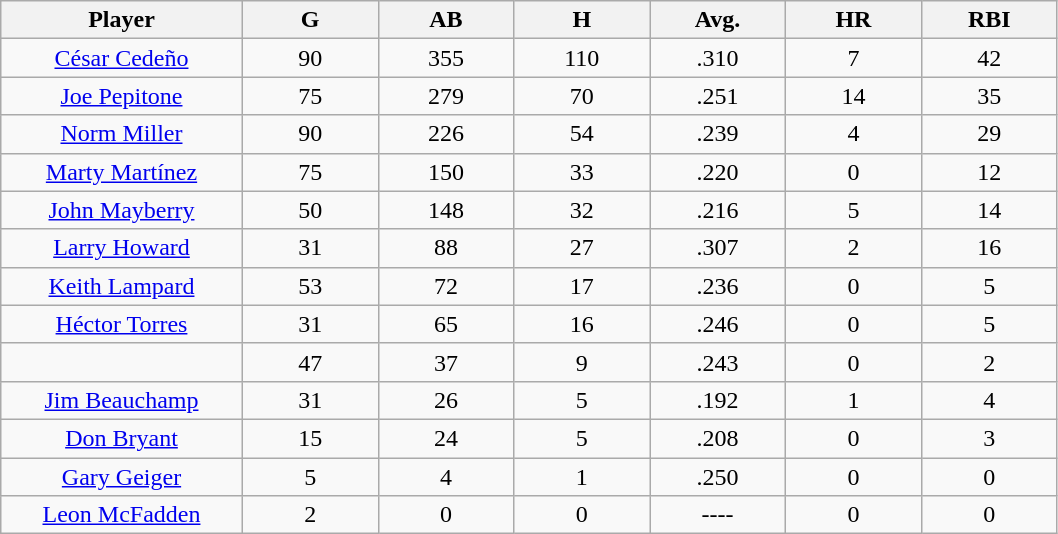<table class="wikitable sortable">
<tr>
<th bgcolor="#DDDDFF" width="16%">Player</th>
<th bgcolor="#DDDDFF" width="9%">G</th>
<th bgcolor="#DDDDFF" width="9%">AB</th>
<th bgcolor="#DDDDFF" width="9%">H</th>
<th bgcolor="#DDDDFF" width="9%">Avg.</th>
<th bgcolor="#DDDDFF" width="9%">HR</th>
<th bgcolor="#DDDDFF" width="9%">RBI</th>
</tr>
<tr align="center">
<td><a href='#'>César Cedeño</a></td>
<td>90</td>
<td>355</td>
<td>110</td>
<td>.310</td>
<td>7</td>
<td>42</td>
</tr>
<tr align=center>
<td><a href='#'>Joe Pepitone</a></td>
<td>75</td>
<td>279</td>
<td>70</td>
<td>.251</td>
<td>14</td>
<td>35</td>
</tr>
<tr align=center>
<td><a href='#'>Norm Miller</a></td>
<td>90</td>
<td>226</td>
<td>54</td>
<td>.239</td>
<td>4</td>
<td>29</td>
</tr>
<tr align=center>
<td><a href='#'>Marty Martínez</a></td>
<td>75</td>
<td>150</td>
<td>33</td>
<td>.220</td>
<td>0</td>
<td>12</td>
</tr>
<tr align=center>
<td><a href='#'>John Mayberry</a></td>
<td>50</td>
<td>148</td>
<td>32</td>
<td>.216</td>
<td>5</td>
<td>14</td>
</tr>
<tr align=center>
<td><a href='#'>Larry Howard</a></td>
<td>31</td>
<td>88</td>
<td>27</td>
<td>.307</td>
<td>2</td>
<td>16</td>
</tr>
<tr align=center>
<td><a href='#'>Keith Lampard</a></td>
<td>53</td>
<td>72</td>
<td>17</td>
<td>.236</td>
<td>0</td>
<td>5</td>
</tr>
<tr align=center>
<td><a href='#'>Héctor Torres</a></td>
<td>31</td>
<td>65</td>
<td>16</td>
<td>.246</td>
<td>0</td>
<td>5</td>
</tr>
<tr align=center>
<td></td>
<td>47</td>
<td>37</td>
<td>9</td>
<td>.243</td>
<td>0</td>
<td>2</td>
</tr>
<tr align="center">
<td><a href='#'>Jim Beauchamp</a></td>
<td>31</td>
<td>26</td>
<td>5</td>
<td>.192</td>
<td>1</td>
<td>4</td>
</tr>
<tr align=center>
<td><a href='#'>Don Bryant</a></td>
<td>15</td>
<td>24</td>
<td>5</td>
<td>.208</td>
<td>0</td>
<td>3</td>
</tr>
<tr align=center>
<td><a href='#'>Gary Geiger</a></td>
<td>5</td>
<td>4</td>
<td>1</td>
<td>.250</td>
<td>0</td>
<td>0</td>
</tr>
<tr align=center>
<td><a href='#'>Leon McFadden</a></td>
<td>2</td>
<td>0</td>
<td>0</td>
<td>----</td>
<td>0</td>
<td>0</td>
</tr>
</table>
